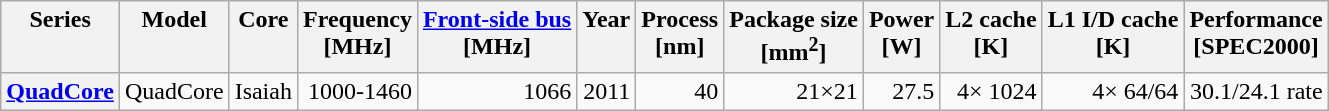<table class="wikitable sortable" summary="This table contains specifications for certain VIA processors" style="text-align: right;">
<tr style="vertical-align: top;white-space:nowrap">
<th>Series</th>
<th>Model</th>
<th>Core</th>
<th abbr="Frequency">Frequency<br>[MHz]</th>
<th abbr="Front Side Bus"><a href='#'>Front-side bus</a><br>[MHz]</th>
<th>Year</th>
<th abbr="Process">Process<br>[nm]</th>
<th abbr="Size">Package size<br>[mm<sup>2</sup>]</th>
<th abbr="Power">Power<br>[W]</th>
<th abbr="L2 Cache">L2 cache<br>[K]</th>
<th abbr="L1 Cache">L1 I/D cache<br>[K]</th>
<th abbr="Perf">Performance<br>[SPEC2000]</th>
</tr>
<tr>
<th><a href='#'>QuadCore</a></th>
<td>QuadCore</td>
<td>Isaiah</td>
<td>1000-1460</td>
<td>1066</td>
<td>2011</td>
<td>40</td>
<td>21×21</td>
<td>27.5</td>
<td>4× 1024</td>
<td>4× 64/64</td>
<td>30.1/24.1 rate</td>
</tr>
</table>
